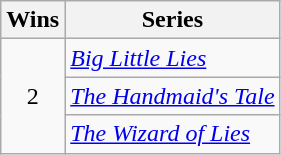<table class="wikitable">
<tr>
<th>Wins</th>
<th>Series</th>
</tr>
<tr>
<td rowspan="3" align="center">2</td>
<td><em><a href='#'>Big Little Lies</a></em></td>
</tr>
<tr>
<td><em><a href='#'>The Handmaid's Tale</a></em></td>
</tr>
<tr>
<td><em><a href='#'>The Wizard of Lies</a></em></td>
</tr>
</table>
